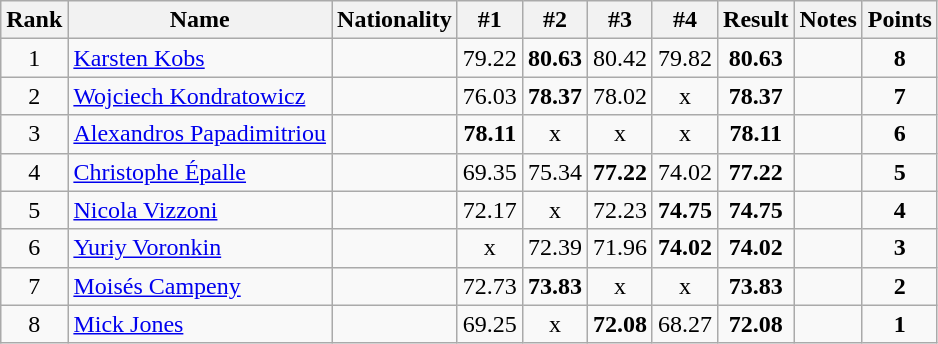<table class="wikitable sortable" style="text-align:center">
<tr>
<th>Rank</th>
<th>Name</th>
<th>Nationality</th>
<th>#1</th>
<th>#2</th>
<th>#3</th>
<th>#4</th>
<th>Result</th>
<th>Notes</th>
<th>Points</th>
</tr>
<tr>
<td>1</td>
<td align=left><a href='#'>Karsten Kobs</a></td>
<td align=left></td>
<td>79.22</td>
<td><strong>80.63</strong></td>
<td>80.42</td>
<td>79.82</td>
<td><strong>80.63</strong></td>
<td></td>
<td><strong>8</strong></td>
</tr>
<tr>
<td>2</td>
<td align=left><a href='#'>Wojciech Kondratowicz</a></td>
<td align=left></td>
<td>76.03</td>
<td><strong>78.37</strong></td>
<td>78.02</td>
<td>x</td>
<td><strong>78.37</strong></td>
<td></td>
<td><strong>7</strong></td>
</tr>
<tr>
<td>3</td>
<td align=left><a href='#'>Alexandros Papadimitriou</a></td>
<td align=left></td>
<td><strong>78.11</strong></td>
<td>x</td>
<td>x</td>
<td>x</td>
<td><strong>78.11</strong></td>
<td></td>
<td><strong>6</strong></td>
</tr>
<tr>
<td>4</td>
<td align=left><a href='#'>Christophe Épalle</a></td>
<td align=left></td>
<td>69.35</td>
<td>75.34</td>
<td><strong>77.22</strong></td>
<td>74.02</td>
<td><strong>77.22</strong></td>
<td></td>
<td><strong>5</strong></td>
</tr>
<tr>
<td>5</td>
<td align=left><a href='#'>Nicola Vizzoni</a></td>
<td align=left></td>
<td>72.17</td>
<td>x</td>
<td>72.23</td>
<td><strong>74.75</strong></td>
<td><strong>74.75</strong></td>
<td></td>
<td><strong>4</strong></td>
</tr>
<tr>
<td>6</td>
<td align=left><a href='#'>Yuriy Voronkin</a></td>
<td align=left></td>
<td>x</td>
<td>72.39</td>
<td>71.96</td>
<td><strong>74.02</strong></td>
<td><strong>74.02</strong></td>
<td></td>
<td><strong>3</strong></td>
</tr>
<tr>
<td>7</td>
<td align=left><a href='#'>Moisés Campeny</a></td>
<td align=left></td>
<td>72.73</td>
<td><strong>73.83</strong></td>
<td>x</td>
<td>x</td>
<td><strong>73.83</strong></td>
<td></td>
<td><strong>2</strong></td>
</tr>
<tr>
<td>8</td>
<td align=left><a href='#'>Mick Jones</a></td>
<td align=left></td>
<td>69.25</td>
<td>x</td>
<td><strong>72.08</strong></td>
<td>68.27</td>
<td><strong>72.08</strong></td>
<td></td>
<td><strong>1</strong></td>
</tr>
</table>
